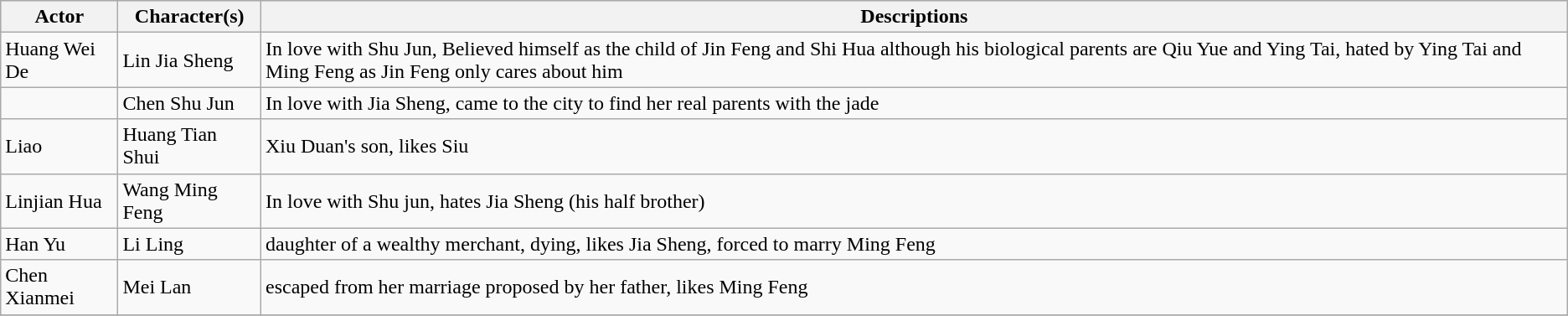<table class="wikitable">
<tr bgcolor="#CCCCCC">
<th>Actor</th>
<th>Character(s)</th>
<th>Descriptions</th>
</tr>
<tr>
<td>Huang Wei De</td>
<td>Lin Jia Sheng</td>
<td>In love with Shu Jun, Believed himself as the child of Jin Feng and Shi Hua although his biological parents are Qiu Yue and Ying Tai, hated by Ying Tai and Ming Feng as Jin Feng only cares about him</td>
</tr>
<tr>
<td></td>
<td>Chen Shu Jun</td>
<td>In love with Jia Sheng, came to the city to find her real parents with the jade</td>
</tr>
<tr>
<td>Liao</td>
<td>Huang Tian Shui</td>
<td>Xiu Duan's son, likes Siu</td>
</tr>
<tr>
<td>Linjian Hua</td>
<td>Wang Ming Feng</td>
<td>In love with Shu jun, hates Jia Sheng (his half brother)</td>
</tr>
<tr>
<td>Han Yu</td>
<td>Li Ling</td>
<td>daughter of a wealthy merchant, dying, likes Jia Sheng, forced to marry Ming Feng</td>
</tr>
<tr>
<td>Chen Xianmei</td>
<td>Mei Lan</td>
<td>escaped from her marriage proposed by her father, likes Ming Feng</td>
</tr>
<tr>
</tr>
</table>
